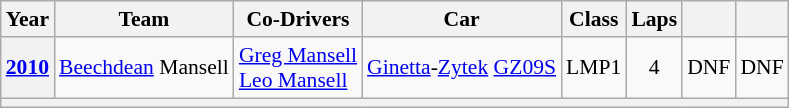<table class="wikitable" style="text-align:center; font-size:90%">
<tr>
<th>Year</th>
<th>Team</th>
<th>Co-Drivers</th>
<th>Car</th>
<th>Class</th>
<th>Laps</th>
<th></th>
<th></th>
</tr>
<tr>
<th><a href='#'>2010</a></th>
<td align="left"nowrap> <a href='#'>Beechdean</a> Mansell</td>
<td align="left"nowrap> <a href='#'>Greg Mansell</a><br> <a href='#'>Leo Mansell</a></td>
<td align="left"nowrap><a href='#'>Ginetta</a>-<a href='#'>Zytek</a> <a href='#'>GZ09S</a></td>
<td>LMP1</td>
<td>4</td>
<td>DNF</td>
<td>DNF</td>
</tr>
<tr>
<th colspan="8"></th>
</tr>
</table>
